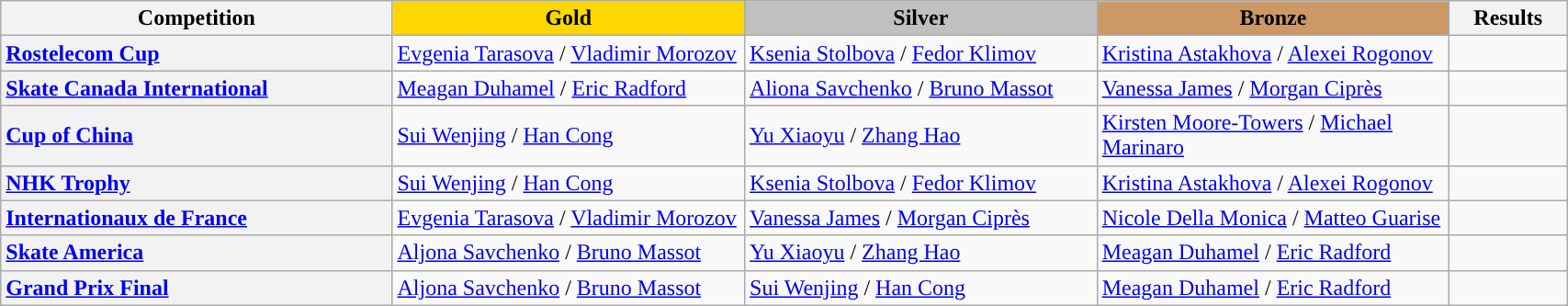<table class="wikitable unsortable" style="text-align:left; width:90%">
<tr>
<th scope="col" style="text-align:center; width:25%;">Competition</th>
<td scope="col" style="text-align:center; width:22.5%; background:gold"><strong>Gold</strong></td>
<td scope="col" style="text-align:center; width:22.5%; background:silver"><strong>Silver</strong></td>
<td scope="col" style="text-align:center; width:22.5%; background:#c96"><strong>Bronze</strong></td>
<th scope="col" style="text-align:center; width:7.5%;">Results</th>
</tr>
<tr>
<th scope="row" style="text-align:left"> <a href='#'>Rostelecom Cup</a></th>
<td> <a href='#'>Evgenia Tarasova</a> / <a href='#'>Vladimir Morozov</a></td>
<td> <a href='#'>Ksenia Stolbova</a> / <a href='#'>Fedor Klimov</a></td>
<td> <a href='#'>Kristina Astakhova</a> / <a href='#'>Alexei Rogonov</a></td>
<td></td>
</tr>
<tr>
<th scope="row" style="text-align:left"> <a href='#'>Skate Canada International</a></th>
<td> <a href='#'>Meagan Duhamel</a> / <a href='#'>Eric Radford</a></td>
<td> <a href='#'>Aliona Savchenko</a> / <a href='#'>Bruno Massot</a></td>
<td> <a href='#'>Vanessa James</a> / <a href='#'>Morgan Ciprès</a></td>
<td></td>
</tr>
<tr>
<th scope="row" style="text-align:left"> <a href='#'>Cup of China</a></th>
<td> <a href='#'>Sui Wenjing</a> / <a href='#'>Han Cong</a></td>
<td> <a href='#'>Yu Xiaoyu</a> / <a href='#'>Zhang Hao</a></td>
<td> <a href='#'>Kirsten Moore-Towers</a> / <a href='#'>Michael Marinaro</a></td>
<td></td>
</tr>
<tr>
<th scope="row" style="text-align:left"> <a href='#'>NHK Trophy</a></th>
<td> <a href='#'>Sui Wenjing</a> / <a href='#'>Han Cong</a></td>
<td> <a href='#'>Ksenia Stolbova</a> / <a href='#'>Fedor Klimov</a></td>
<td> <a href='#'>Kristina Astakhova</a> / <a href='#'>Alexei Rogonov</a></td>
<td></td>
</tr>
<tr>
<th scope="row" style="text-align:left"> <a href='#'>Internationaux de France</a></th>
<td> <a href='#'>Evgenia Tarasova</a> / <a href='#'>Vladimir Morozov</a></td>
<td> <a href='#'>Vanessa James</a> / <a href='#'>Morgan Ciprès</a></td>
<td> <a href='#'>Nicole Della Monica</a> / <a href='#'>Matteo Guarise</a></td>
<td></td>
</tr>
<tr>
<th scope="row" style="text-align:left"> <a href='#'>Skate America</a></th>
<td> <a href='#'>Aljona Savchenko</a> / <a href='#'>Bruno Massot</a></td>
<td> <a href='#'>Yu Xiaoyu</a> / <a href='#'>Zhang Hao</a></td>
<td> <a href='#'>Meagan Duhamel</a> / <a href='#'>Eric Radford</a></td>
<td></td>
</tr>
<tr>
<th scope="row" style="text-align:left"> <a href='#'>Grand Prix Final</a></th>
<td> <a href='#'>Aljona Savchenko</a> / <a href='#'>Bruno Massot</a></td>
<td> <a href='#'>Sui Wenjing</a> / <a href='#'>Han Cong</a></td>
<td> <a href='#'>Meagan Duhamel</a> / <a href='#'>Eric Radford</a></td>
<td></td>
</tr>
</table>
